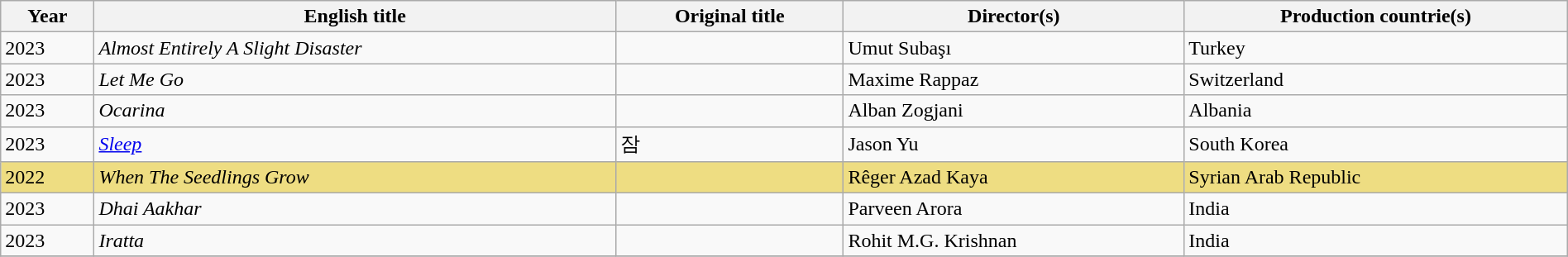<table class="sortable wikitable" style="width:100%; margin-bottom:4px" cellpadding="5">
<tr>
<th scope="col">Year</th>
<th scope="col">English title</th>
<th scope="col">Original title</th>
<th scope="col">Director(s)</th>
<th scope="col">Production countrie(s)</th>
</tr>
<tr>
<td>2023</td>
<td><em>Almost Entirely A Slight Disaster</em></td>
<td></td>
<td>Umut Subaşı</td>
<td>Turkey</td>
</tr>
<tr>
<td>2023</td>
<td><em>Let Me Go</em></td>
<td></td>
<td>Maxime Rappaz</td>
<td>Switzerland</td>
</tr>
<tr>
<td>2023</td>
<td><em>Ocarina</em></td>
<td></td>
<td>Alban Zogjani</td>
<td>Albania</td>
</tr>
<tr>
<td>2023</td>
<td><em><a href='#'>Sleep</a></em></td>
<td>잠</td>
<td>Jason Yu</td>
<td>South Korea</td>
</tr>
<tr style="background:#eedd82">
<td>2022</td>
<td><em>When The Seedlings Grow</em></td>
<td></td>
<td>Rêger Azad Kaya</td>
<td>Syrian Arab Republic</td>
</tr>
<tr>
<td>2023</td>
<td><em>Dhai Aakhar</em></td>
<td></td>
<td>Parveen Arora</td>
<td>India</td>
</tr>
<tr>
<td>2023</td>
<td><em>Iratta</em></td>
<td></td>
<td>Rohit M.G. Krishnan</td>
<td>India</td>
</tr>
<tr>
</tr>
</table>
